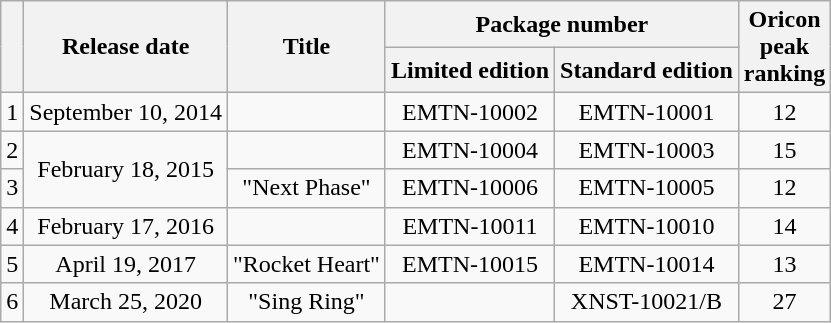<table class="wikitable" style="text-align: center">
<tr>
<th rowspan="2"></th>
<th rowspan="2">Release date</th>
<th rowspan="2">Title</th>
<th colspan="2">Package number</th>
<th rowspan="2">Oricon<br>peak<br>ranking</th>
</tr>
<tr>
<th>Limited edition</th>
<th>Standard edition</th>
</tr>
<tr>
<td>1</td>
<td>September 10, 2014</td>
<td></td>
<td>EMTN-10002</td>
<td>EMTN-10001</td>
<td>12</td>
</tr>
<tr>
<td>2</td>
<td rowspan="2">February 18, 2015</td>
<td></td>
<td>EMTN-10004</td>
<td>EMTN-10003</td>
<td>15</td>
</tr>
<tr>
<td>3</td>
<td>"Next Phase"</td>
<td>EMTN-10006</td>
<td>EMTN-10005</td>
<td>12</td>
</tr>
<tr>
<td>4</td>
<td>February 17, 2016</td>
<td></td>
<td>EMTN-10011</td>
<td>EMTN-10010</td>
<td>14</td>
</tr>
<tr>
<td>5</td>
<td>April 19, 2017</td>
<td>"Rocket Heart"</td>
<td>EMTN-10015</td>
<td>EMTN-10014</td>
<td>13</td>
</tr>
<tr>
<td>6</td>
<td>March 25, 2020</td>
<td>"Sing Ring"</td>
<td></td>
<td>XNST-10021/B</td>
<td>27</td>
</tr>
</table>
